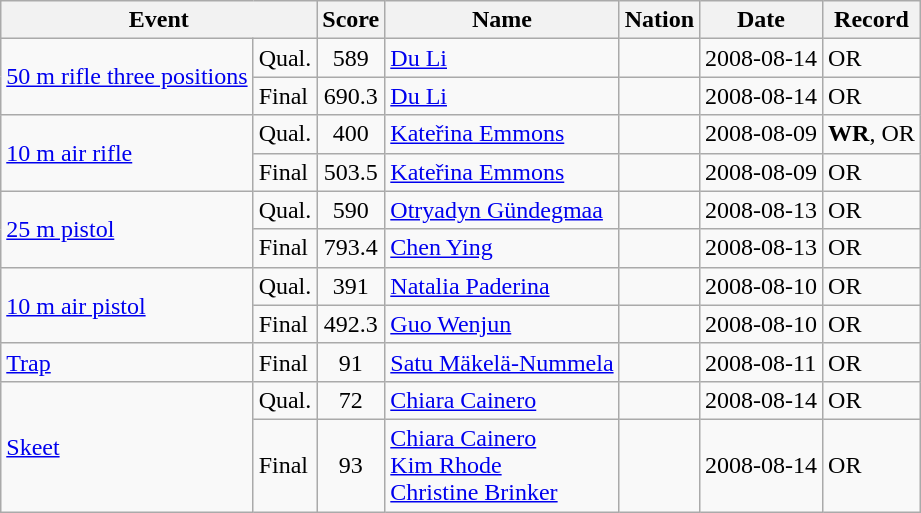<table class="wikitable">
<tr>
<th colspan=2>Event</th>
<th>Score</th>
<th>Name</th>
<th>Nation</th>
<th>Date</th>
<th>Record</th>
</tr>
<tr>
<td rowspan=2><a href='#'>50 m rifle three positions</a></td>
<td>Qual.</td>
<td align=center>589</td>
<td><a href='#'>Du Li</a></td>
<td></td>
<td>2008-08-14</td>
<td>OR</td>
</tr>
<tr>
<td>Final</td>
<td align=center>690.3</td>
<td><a href='#'>Du Li</a></td>
<td></td>
<td>2008-08-14</td>
<td>OR</td>
</tr>
<tr>
<td rowspan=2><a href='#'>10 m air rifle</a></td>
<td>Qual.</td>
<td align=center>400</td>
<td><a href='#'>Kateřina Emmons</a></td>
<td></td>
<td>2008-08-09</td>
<td><strong>WR</strong>, OR</td>
</tr>
<tr>
<td>Final</td>
<td align=center>503.5</td>
<td><a href='#'>Kateřina Emmons</a></td>
<td></td>
<td>2008-08-09</td>
<td>OR</td>
</tr>
<tr>
<td rowspan=2><a href='#'>25 m pistol</a></td>
<td>Qual.</td>
<td align=center>590</td>
<td><a href='#'>Otryadyn Gündegmaa</a></td>
<td></td>
<td>2008-08-13</td>
<td>OR</td>
</tr>
<tr>
<td>Final</td>
<td align=center>793.4</td>
<td><a href='#'>Chen Ying</a></td>
<td></td>
<td>2008-08-13</td>
<td>OR</td>
</tr>
<tr>
<td rowspan=2><a href='#'>10 m air pistol</a></td>
<td>Qual.</td>
<td align=center>391</td>
<td><a href='#'>Natalia Paderina</a></td>
<td></td>
<td>2008-08-10</td>
<td>OR</td>
</tr>
<tr>
<td>Final</td>
<td align=center>492.3</td>
<td><a href='#'>Guo Wenjun</a></td>
<td></td>
<td>2008-08-10</td>
<td>OR</td>
</tr>
<tr>
<td><a href='#'>Trap</a></td>
<td>Final</td>
<td align=center>91</td>
<td><a href='#'>Satu Mäkelä-Nummela</a></td>
<td></td>
<td>2008-08-11</td>
<td>OR</td>
</tr>
<tr>
<td rowspan=2><a href='#'>Skeet</a></td>
<td>Qual.</td>
<td align=center>72</td>
<td><a href='#'>Chiara Cainero</a></td>
<td></td>
<td>2008-08-14</td>
<td>OR</td>
</tr>
<tr>
<td>Final</td>
<td align=center>93</td>
<td><a href='#'>Chiara Cainero</a><br><a href='#'>Kim Rhode</a><br><a href='#'>Christine Brinker</a></td>
<td><br><br></td>
<td>2008-08-14</td>
<td>OR</td>
</tr>
</table>
